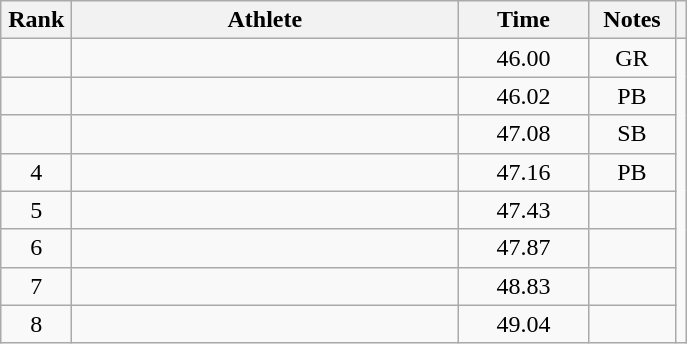<table class="wikitable" style="text-align:center;">
<tr>
<th width=40>Rank</th>
<th width=250>Athlete</th>
<th width=80>Time</th>
<th width=50>Notes</th>
<th></th>
</tr>
<tr>
<td></td>
<td align=left></td>
<td>46.00</td>
<td>GR</td>
<td rowspan=8></td>
</tr>
<tr>
<td></td>
<td align=left></td>
<td>46.02</td>
<td>PB</td>
</tr>
<tr>
<td></td>
<td align=left></td>
<td>47.08</td>
<td>SB</td>
</tr>
<tr>
<td>4</td>
<td align=left></td>
<td>47.16</td>
<td>PB</td>
</tr>
<tr>
<td>5</td>
<td align=left></td>
<td>47.43</td>
<td></td>
</tr>
<tr>
<td>6</td>
<td align=left></td>
<td>47.87</td>
<td></td>
</tr>
<tr>
<td>7</td>
<td align=left></td>
<td>48.83</td>
<td></td>
</tr>
<tr>
<td>8</td>
<td align=left></td>
<td>49.04</td>
<td></td>
</tr>
</table>
